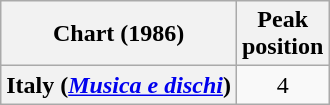<table class="wikitable plainrowheaders" style="text-align:center">
<tr>
<th scope="col">Chart (1986)</th>
<th scope="col">Peak<br>position</th>
</tr>
<tr>
<th scope="row">Italy (<em><a href='#'>Musica e dischi</a></em>)</th>
<td>4</td>
</tr>
</table>
